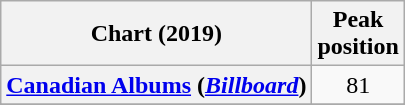<table class="wikitable plainrowheaders" style="text-align:center">
<tr>
<th scope="col">Chart (2019)</th>
<th scope="col">Peak<br>position</th>
</tr>
<tr>
<th scope="row"><a href='#'>Canadian Albums</a> (<em><a href='#'>Billboard</a></em>)</th>
<td>81</td>
</tr>
<tr>
</tr>
<tr>
</tr>
</table>
